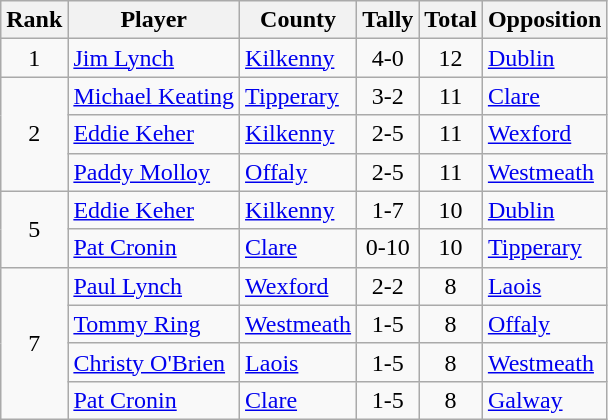<table class="wikitable">
<tr>
<th>Rank</th>
<th>Player</th>
<th>County</th>
<th>Tally</th>
<th>Total</th>
<th>Opposition</th>
</tr>
<tr>
<td rowspan=1 align=center>1</td>
<td><a href='#'>Jim Lynch</a></td>
<td><a href='#'>Kilkenny</a></td>
<td align=center>4-0</td>
<td align=center>12</td>
<td><a href='#'>Dublin</a></td>
</tr>
<tr>
<td rowspan=3 align=center>2</td>
<td><a href='#'>Michael Keating</a></td>
<td><a href='#'>Tipperary</a></td>
<td align=center>3-2</td>
<td align=center>11</td>
<td><a href='#'>Clare</a></td>
</tr>
<tr>
<td><a href='#'>Eddie Keher</a></td>
<td><a href='#'>Kilkenny</a></td>
<td align=center>2-5</td>
<td align=center>11</td>
<td><a href='#'>Wexford</a></td>
</tr>
<tr>
<td><a href='#'>Paddy Molloy</a></td>
<td><a href='#'>Offaly</a></td>
<td align=center>2-5</td>
<td align=center>11</td>
<td><a href='#'>Westmeath</a></td>
</tr>
<tr>
<td rowspan=2 align=center>5</td>
<td><a href='#'>Eddie Keher</a></td>
<td><a href='#'>Kilkenny</a></td>
<td align=center>1-7</td>
<td align=center>10</td>
<td><a href='#'>Dublin</a></td>
</tr>
<tr>
<td><a href='#'>Pat Cronin</a></td>
<td><a href='#'>Clare</a></td>
<td align=center>0-10</td>
<td align=center>10</td>
<td><a href='#'>Tipperary</a></td>
</tr>
<tr>
<td rowspan=4 align=center>7</td>
<td><a href='#'>Paul Lynch</a></td>
<td><a href='#'>Wexford</a></td>
<td align=center>2-2</td>
<td align=center>8</td>
<td><a href='#'>Laois</a></td>
</tr>
<tr>
<td><a href='#'>Tommy Ring</a></td>
<td><a href='#'>Westmeath</a></td>
<td align=center>1-5</td>
<td align=center>8</td>
<td><a href='#'>Offaly</a></td>
</tr>
<tr>
<td><a href='#'>Christy O'Brien</a></td>
<td><a href='#'>Laois</a></td>
<td align=center>1-5</td>
<td align=center>8</td>
<td><a href='#'>Westmeath</a></td>
</tr>
<tr>
<td><a href='#'>Pat Cronin</a></td>
<td><a href='#'>Clare</a></td>
<td align=center>1-5</td>
<td align=center>8</td>
<td><a href='#'>Galway</a></td>
</tr>
</table>
